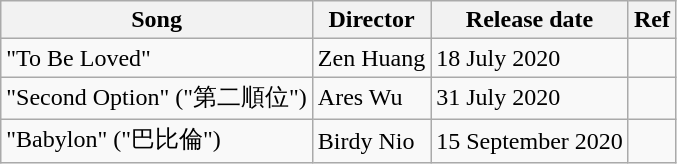<table class="wikitable">
<tr>
<th>Song</th>
<th>Director</th>
<th>Release date</th>
<th>Ref</th>
</tr>
<tr>
<td>"To Be Loved"</td>
<td>Zen Huang</td>
<td>18 July 2020</td>
<td></td>
</tr>
<tr>
<td>"Second Option" ("第二順位")</td>
<td>Ares Wu</td>
<td>31 July 2020</td>
<td></td>
</tr>
<tr>
<td>"Babylon" ("巴比倫")</td>
<td>Birdy Nio</td>
<td>15 September 2020</td>
<td></td>
</tr>
</table>
